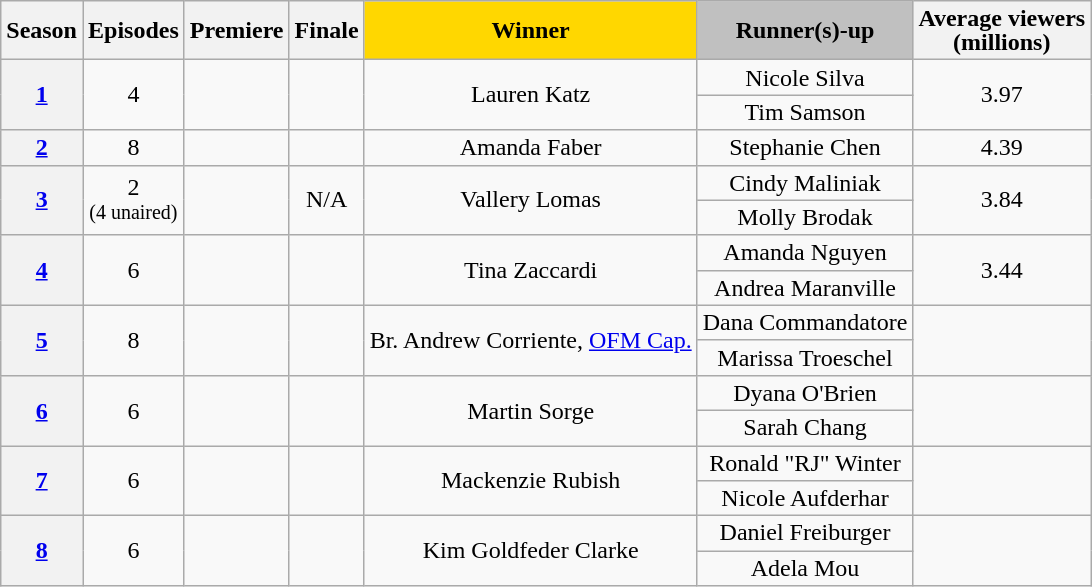<table class="wikitable"  style="text-align:center; line-height:16px;">
<tr>
<th scope="col">Season</th>
<th scope="col">Episodes</th>
<th scope="col">Premiere</th>
<th scope="col">Finale</th>
<th style="background:gold;">Winner</th>
<th style="background:silver;">Runner(s)-up</th>
<th scope="col">Average viewers<br>(millions)</th>
</tr>
<tr>
<th scope="row" rowspan="2"><a href='#'>1</a></th>
<td rowspan="2">4</td>
<td rowspan="2"></td>
<td rowspan="2"></td>
<td rowspan="2">Lauren Katz</td>
<td>Nicole Silva</td>
<td rowspan="2">3.97</td>
</tr>
<tr>
<td>Tim Samson</td>
</tr>
<tr>
<th scope="row"><a href='#'>2</a></th>
<td>8</td>
<td></td>
<td></td>
<td>Amanda Faber</td>
<td>Stephanie Chen</td>
<td>4.39</td>
</tr>
<tr>
<th scope="row" rowspan="2"><a href='#'>3</a></th>
<td rowspan="2">2<br><small>(4 unaired)</small></td>
<td rowspan="2"></td>
<td rowspan="2">N/A</td>
<td rowspan="2">Vallery Lomas</td>
<td>Cindy Maliniak</td>
<td rowspan="2">3.84</td>
</tr>
<tr>
<td>Molly Brodak</td>
</tr>
<tr>
<th scope="row" rowspan="2"><a href='#'>4</a></th>
<td rowspan="2">6</td>
<td rowspan="2"></td>
<td rowspan="2"></td>
<td rowspan="2">Tina Zaccardi</td>
<td>Amanda Nguyen</td>
<td rowspan="2">3.44</td>
</tr>
<tr>
<td>Andrea Maranville</td>
</tr>
<tr>
<th scope="row" rowspan="2"><a href='#'>5</a></th>
<td rowspan="2">8</td>
<td rowspan="2"></td>
<td rowspan="2"></td>
<td rowspan="2">Br. Andrew Corriente, <a href='#'>OFM Cap.</a></td>
<td>Dana Commandatore</td>
<td rowspan="2"></td>
</tr>
<tr>
<td>Marissa Troeschel</td>
</tr>
<tr>
<th scope="row" rowspan="2"><a href='#'>6</a></th>
<td rowspan="2">6</td>
<td rowspan="2"></td>
<td rowspan="2"></td>
<td rowspan="2">Martin Sorge</td>
<td>Dyana O'Brien</td>
<td rowspan="2"></td>
</tr>
<tr>
<td>Sarah Chang</td>
</tr>
<tr>
<th scope="row" rowspan="2"><a href='#'>7</a></th>
<td rowspan="2">6</td>
<td rowspan="2"></td>
<td rowspan="2"></td>
<td rowspan="2">Mackenzie Rubish</td>
<td>Ronald "RJ" Winter</td>
<td rowspan="2"></td>
</tr>
<tr>
<td>Nicole Aufderhar</td>
</tr>
<tr>
<th scope="row" rowspan="2"><a href='#'>8</a></th>
<td rowspan="2">6</td>
<td rowspan="2"></td>
<td rowspan="2"></td>
<td rowspan="2">Kim Goldfeder Clarke</td>
<td>Daniel Freiburger</td>
<td rowspan="2"></td>
</tr>
<tr>
<td>Adela Mou</td>
</tr>
</table>
